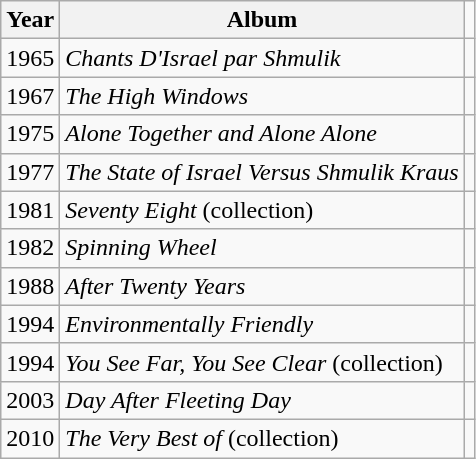<table class="wikitable">
<tr>
<th>Year</th>
<th>Album</th>
</tr>
<tr>
<td>1965</td>
<td><em>Chants D'Israel par Shmulik</em></td>
<td></td>
</tr>
<tr>
<td>1967</td>
<td><em>The High Windows</em></td>
<td></td>
</tr>
<tr>
<td>1975</td>
<td><em>Alone Together and Alone Alone</em></td>
<td></td>
</tr>
<tr>
<td>1977</td>
<td><em>The State of Israel Versus Shmulik Kraus</em></td>
<td></td>
</tr>
<tr>
<td>1981</td>
<td><em>Seventy Eight</em> (collection)</td>
<td></td>
</tr>
<tr>
<td>1982</td>
<td><em>Spinning Wheel</em></td>
<td></td>
</tr>
<tr>
<td>1988</td>
<td><em>After Twenty Years</em></td>
<td></td>
</tr>
<tr>
<td>1994</td>
<td><em>Environmentally Friendly</em></td>
<td></td>
</tr>
<tr>
<td>1994</td>
<td><em>You See Far, You See Clear</em> (collection)</td>
<td></td>
</tr>
<tr>
<td>2003</td>
<td><em>Day After Fleeting Day</em></td>
<td></td>
</tr>
<tr>
<td>2010</td>
<td><em>The Very Best of</em> (collection)</td>
<td></td>
</tr>
</table>
